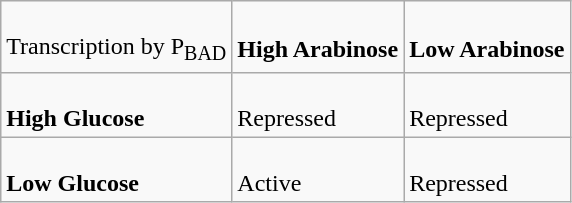<table class="wikitable">
<tr>
<td><br>Transcription by P<sub>BAD</sub></td>
<td><br><strong>High Arabinose</strong></td>
<td><br><strong>Low Arabinose</strong></td>
</tr>
<tr>
<td><br><strong>High Glucose</strong></td>
<td><br>Repressed</td>
<td><br>Repressed</td>
</tr>
<tr>
<td><br><strong>Low Glucose</strong></td>
<td><br>Active</td>
<td><br>Repressed</td>
</tr>
</table>
